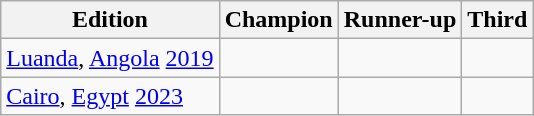<table class=wikitable>
<tr>
<th>Edition</th>
<th> Champion</th>
<th> Runner-up</th>
<th> Third</th>
</tr>
<tr>
<td><a href='#'>Luanda</a>, <a href='#'>Angola</a> <a href='#'>2019</a></td>
<td><strong></strong></td>
<td></td>
<td></td>
</tr>
<tr>
<td><a href='#'>Cairo</a>, <a href='#'>Egypt</a> <a href='#'>2023</a></td>
<td><strong></strong></td>
<td></td>
<td></td>
</tr>
</table>
